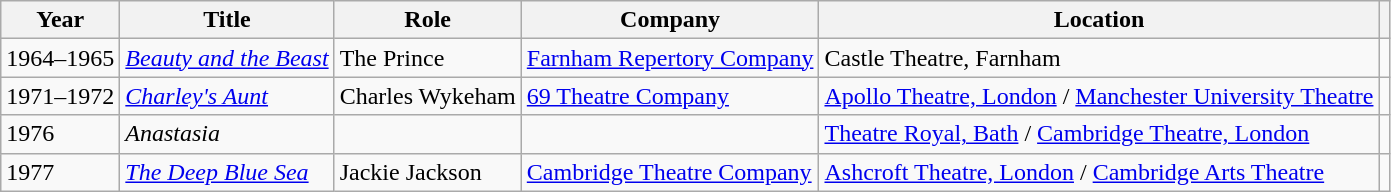<table class="wikitable">
<tr>
<th>Year</th>
<th>Title</th>
<th>Role</th>
<th>Company</th>
<th>Location</th>
<th scope="col" class="unsortable"></th>
</tr>
<tr>
<td>1964–1965</td>
<td><em><a href='#'>Beauty and the Beast</a></em></td>
<td>The Prince</td>
<td><a href='#'>Farnham Repertory Company</a></td>
<td>Castle Theatre, Farnham</td>
<td></td>
</tr>
<tr>
<td>1971–1972</td>
<td><em><a href='#'>Charley's Aunt</a></em></td>
<td>Charles Wykeham</td>
<td><a href='#'>69 Theatre Company</a></td>
<td><a href='#'>Apollo Theatre, London</a> / <a href='#'>Manchester University Theatre</a></td>
<td></td>
</tr>
<tr>
<td>1976</td>
<td><em>Anastasia</em></td>
<td></td>
<td></td>
<td><a href='#'>Theatre Royal, Bath</a> / <a href='#'>Cambridge Theatre, London</a></td>
<td></td>
</tr>
<tr>
<td>1977</td>
<td><em><a href='#'>The Deep Blue Sea</a></em></td>
<td>Jackie Jackson</td>
<td><a href='#'>Cambridge Theatre Company</a></td>
<td><a href='#'>Ashcroft Theatre, London</a> / <a href='#'>Cambridge Arts Theatre</a></td>
<td></td>
</tr>
</table>
